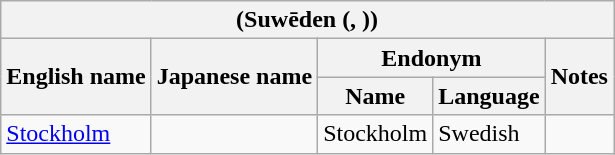<table class="wikitable sortable">
<tr>
<th colspan="5"> (Suwēden (, ))</th>
</tr>
<tr>
<th rowspan="2">English name</th>
<th rowspan="2">Japanese name</th>
<th colspan="2">Endonym</th>
<th rowspan="2">Notes</th>
</tr>
<tr>
<th>Name</th>
<th>Language</th>
</tr>
<tr>
<td><a href='#'>Stockholm</a></td>
<td></td>
<td>Stockholm</td>
<td>Swedish</td>
<td></td>
</tr>
</table>
